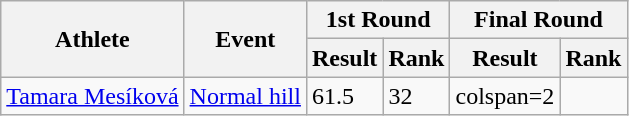<table class="wikitable">
<tr>
<th rowspan="2">Athlete</th>
<th rowspan="2">Event</th>
<th colspan="2">1st Round</th>
<th colspan="2">Final Round</th>
</tr>
<tr>
<th>Result</th>
<th>Rank</th>
<th>Result</th>
<th>Rank</th>
</tr>
<tr>
<td align=left><a href='#'>Tamara Mesíková</a></td>
<td align=left><a href='#'>Normal hill</a></td>
<td>61.5</td>
<td>32</td>
<td>colspan=2 </td>
</tr>
</table>
